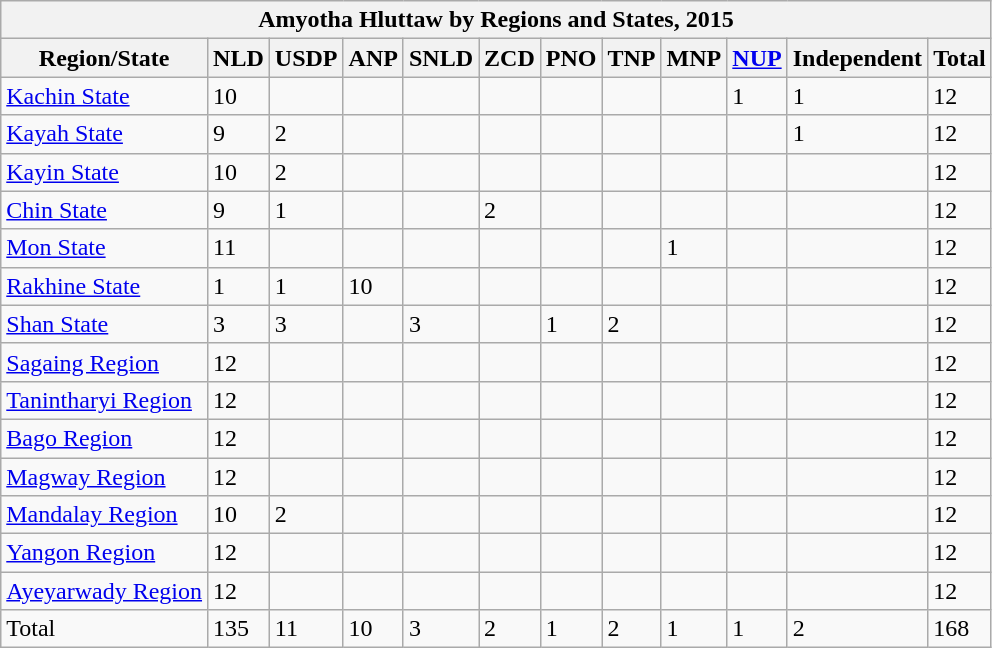<table class="wikitable">
<tr>
<th colspan="12">Amyotha Hluttaw by Regions and States, 2015</th>
</tr>
<tr>
<th>Region/State</th>
<th>NLD</th>
<th>USDP</th>
<th>ANP</th>
<th>SNLD</th>
<th>ZCD</th>
<th>PNO</th>
<th>TNP</th>
<th>MNP</th>
<th><a href='#'>NUP</a></th>
<th>Independent</th>
<th>Total</th>
</tr>
<tr>
<td><a href='#'>Kachin State</a></td>
<td>10</td>
<td></td>
<td></td>
<td></td>
<td></td>
<td></td>
<td></td>
<td></td>
<td>1</td>
<td>1</td>
<td>12</td>
</tr>
<tr>
<td><a href='#'>Kayah State</a></td>
<td>9</td>
<td>2</td>
<td></td>
<td></td>
<td></td>
<td></td>
<td></td>
<td></td>
<td></td>
<td>1</td>
<td>12</td>
</tr>
<tr>
<td><a href='#'>Kayin State</a></td>
<td>10</td>
<td>2</td>
<td></td>
<td></td>
<td></td>
<td></td>
<td></td>
<td></td>
<td></td>
<td></td>
<td>12</td>
</tr>
<tr>
<td><a href='#'>Chin State</a></td>
<td>9</td>
<td>1</td>
<td></td>
<td></td>
<td>2</td>
<td></td>
<td></td>
<td></td>
<td></td>
<td></td>
<td>12</td>
</tr>
<tr>
<td><a href='#'>Mon State</a></td>
<td>11</td>
<td></td>
<td></td>
<td></td>
<td></td>
<td></td>
<td></td>
<td>1</td>
<td></td>
<td></td>
<td>12</td>
</tr>
<tr>
<td><a href='#'>Rakhine State</a></td>
<td>1</td>
<td>1</td>
<td>10</td>
<td></td>
<td></td>
<td></td>
<td></td>
<td></td>
<td></td>
<td></td>
<td>12</td>
</tr>
<tr>
<td><a href='#'>Shan State</a></td>
<td>3</td>
<td>3</td>
<td></td>
<td>3</td>
<td></td>
<td>1</td>
<td>2</td>
<td></td>
<td></td>
<td></td>
<td>12</td>
</tr>
<tr>
<td><a href='#'>Sagaing Region</a></td>
<td>12</td>
<td></td>
<td></td>
<td></td>
<td></td>
<td></td>
<td></td>
<td></td>
<td></td>
<td></td>
<td>12</td>
</tr>
<tr>
<td><a href='#'>Tanintharyi Region</a></td>
<td>12</td>
<td></td>
<td></td>
<td></td>
<td></td>
<td></td>
<td></td>
<td></td>
<td></td>
<td></td>
<td>12</td>
</tr>
<tr>
<td><a href='#'>Bago Region</a></td>
<td>12</td>
<td></td>
<td></td>
<td></td>
<td></td>
<td></td>
<td></td>
<td></td>
<td></td>
<td></td>
<td>12</td>
</tr>
<tr>
<td><a href='#'>Magway Region</a></td>
<td>12</td>
<td></td>
<td></td>
<td></td>
<td></td>
<td></td>
<td></td>
<td></td>
<td></td>
<td></td>
<td>12</td>
</tr>
<tr>
<td><a href='#'>Mandalay Region</a></td>
<td>10</td>
<td>2</td>
<td></td>
<td></td>
<td></td>
<td></td>
<td></td>
<td></td>
<td></td>
<td></td>
<td>12</td>
</tr>
<tr>
<td><a href='#'>Yangon Region</a></td>
<td>12</td>
<td></td>
<td></td>
<td></td>
<td></td>
<td></td>
<td></td>
<td></td>
<td></td>
<td></td>
<td>12</td>
</tr>
<tr>
<td><a href='#'>Ayeyarwady Region</a></td>
<td>12</td>
<td></td>
<td></td>
<td></td>
<td></td>
<td></td>
<td></td>
<td></td>
<td></td>
<td></td>
<td>12</td>
</tr>
<tr>
<td>Total</td>
<td>135</td>
<td>11</td>
<td>10</td>
<td>3</td>
<td>2</td>
<td>1</td>
<td>2</td>
<td>1</td>
<td>1</td>
<td>2</td>
<td>168</td>
</tr>
</table>
